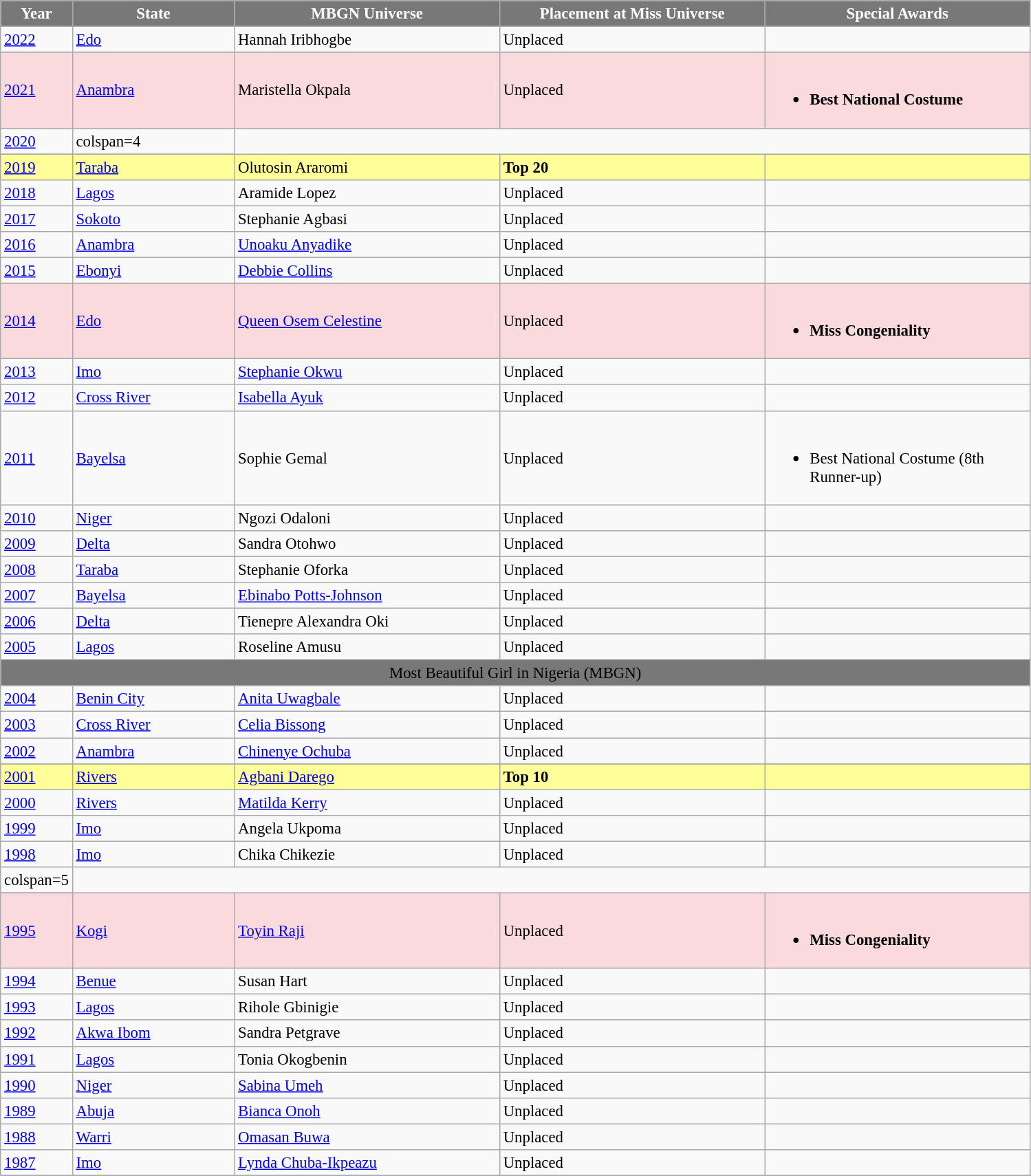<table class="wikitable " style="font-size: 95%;">
<tr>
<th width="60" style="background-color:#787878;color:#FFFFFF;">Year</th>
<th width="150" style="background-color:#787878;color:#FFFFFF;">State</th>
<th width="250" style="background-color:#787878;color:#FFFFFF;">MBGN Universe</th>
<th width="250" style="background-color:#787878;color:#FFFFFF;">Placement at Miss Universe</th>
<th width="250" style="background-color:#787878;color:#FFFFFF;">Special Awards</th>
</tr>
<tr>
<td><a href='#'>2022</a></td>
<td><a href='#'>Edo</a></td>
<td>Hannah Iribhogbe</td>
<td>Unplaced</td>
<td></td>
</tr>
<tr>
</tr>
<tr style="background-color:#FADADD;">
<td><a href='#'>2021</a></td>
<td><a href='#'>Anambra</a></td>
<td>Maristella Okpala</td>
<td>Unplaced</td>
<td align="left"><br><ul><li><strong>Best National Costume</strong></li></ul></td>
</tr>
<tr>
<td><a href='#'>2020</a></td>
<td>colspan=4 </td>
</tr>
<tr>
</tr>
<tr style="background-color:#FFFF99;">
<td><a href='#'>2019</a></td>
<td><a href='#'>Taraba</a></td>
<td>Olutosin Araromi</td>
<td><strong>Top 20</strong></td>
<td></td>
</tr>
<tr>
<td><a href='#'>2018</a></td>
<td><a href='#'>Lagos</a></td>
<td>Aramide Lopez</td>
<td>Unplaced</td>
<td></td>
</tr>
<tr>
<td><a href='#'>2017</a></td>
<td><a href='#'>Sokoto</a></td>
<td>Stephanie Agbasi</td>
<td>Unplaced</td>
<td></td>
</tr>
<tr>
<td><a href='#'>2016</a></td>
<td><a href='#'>Anambra</a></td>
<td><a href='#'>Unoaku Anyadike</a></td>
<td>Unplaced</td>
<td></td>
</tr>
<tr>
<td><a href='#'>2015</a></td>
<td><a href='#'>Ebonyi</a></td>
<td><a href='#'>Debbie Collins</a></td>
<td>Unplaced</td>
<td></td>
</tr>
<tr>
</tr>
<tr style="background-color:#FADADD;">
<td><a href='#'>2014</a></td>
<td><a href='#'>Edo</a></td>
<td><a href='#'>Queen Osem Celestine</a></td>
<td>Unplaced</td>
<td align="left"><br><ul><li><strong>Miss Congeniality</strong></li></ul></td>
</tr>
<tr>
<td><a href='#'>2013</a></td>
<td><a href='#'>Imo</a></td>
<td><a href='#'>Stephanie Okwu</a></td>
<td>Unplaced</td>
<td></td>
</tr>
<tr>
<td><a href='#'>2012</a></td>
<td><a href='#'>Cross River</a></td>
<td><a href='#'>Isabella Ayuk</a></td>
<td>Unplaced</td>
<td></td>
</tr>
<tr>
<td><a href='#'>2011</a></td>
<td><a href='#'>Bayelsa</a></td>
<td>Sophie Gemal</td>
<td>Unplaced</td>
<td align="left"><br><ul><li>Best National Costume (8th Runner-up)</li></ul></td>
</tr>
<tr>
<td><a href='#'>2010</a></td>
<td><a href='#'>Niger</a></td>
<td>Ngozi Odaloni</td>
<td>Unplaced</td>
<td></td>
</tr>
<tr>
<td><a href='#'>2009</a></td>
<td><a href='#'>Delta</a></td>
<td>Sandra Otohwo</td>
<td>Unplaced</td>
<td></td>
</tr>
<tr>
<td><a href='#'>2008</a></td>
<td><a href='#'>Taraba</a></td>
<td>Stephanie Oforka</td>
<td>Unplaced</td>
<td></td>
</tr>
<tr>
<td><a href='#'>2007</a></td>
<td><a href='#'>Bayelsa</a></td>
<td><a href='#'>Ebinabo Potts-Johnson</a></td>
<td>Unplaced</td>
<td></td>
</tr>
<tr>
<td><a href='#'>2006</a></td>
<td><a href='#'>Delta</a></td>
<td>Tienepre Alexandra Oki</td>
<td>Unplaced</td>
<td></td>
</tr>
<tr>
<td><a href='#'>2005</a></td>
<td><a href='#'>Lagos</a></td>
<td>Roseline Amusu</td>
<td>Unplaced</td>
<td></td>
</tr>
<tr>
</tr>
<tr bgcolor="#787878" align="center">
<td colspan="5"><span>Most Beautiful Girl in Nigeria (MBGN)</span></td>
</tr>
<tr>
<td><a href='#'>2004</a></td>
<td><a href='#'>Benin City</a></td>
<td><a href='#'>Anita Uwagbale</a></td>
<td>Unplaced</td>
<td></td>
</tr>
<tr>
<td><a href='#'>2003</a></td>
<td><a href='#'>Cross River</a></td>
<td><a href='#'>Celia Bissong</a></td>
<td>Unplaced</td>
<td></td>
</tr>
<tr>
<td><a href='#'>2002</a></td>
<td><a href='#'>Anambra</a></td>
<td><a href='#'>Chinenye Ochuba</a></td>
<td>Unplaced</td>
<td></td>
</tr>
<tr>
</tr>
<tr style="background-color:#FFFF99;">
<td><a href='#'>2001</a></td>
<td><a href='#'>Rivers</a></td>
<td><a href='#'>Agbani Darego</a></td>
<td><strong>Top 10</strong></td>
<td></td>
</tr>
<tr>
<td><a href='#'>2000</a></td>
<td><a href='#'>Rivers</a></td>
<td><a href='#'>Matilda Kerry</a></td>
<td>Unplaced</td>
<td></td>
</tr>
<tr>
<td><a href='#'>1999</a></td>
<td><a href='#'>Imo</a></td>
<td>Angela Ukpoma</td>
<td>Unplaced</td>
<td></td>
</tr>
<tr>
<td><a href='#'>1998</a></td>
<td><a href='#'>Imo</a></td>
<td>Chika Chikezie</td>
<td>Unplaced</td>
<td></td>
</tr>
<tr>
<td>colspan=5 </td>
</tr>
<tr>
</tr>
<tr style="background-color:#FADADD;">
<td><a href='#'>1995</a></td>
<td><a href='#'>Kogi</a></td>
<td><a href='#'>Toyin Raji</a></td>
<td>Unplaced</td>
<td align="left"><br><ul><li><strong>Miss Congeniality</strong></li></ul></td>
</tr>
<tr>
<td><a href='#'>1994</a></td>
<td><a href='#'>Benue</a></td>
<td>Susan Hart</td>
<td>Unplaced</td>
<td></td>
</tr>
<tr>
<td><a href='#'>1993</a></td>
<td><a href='#'>Lagos</a></td>
<td>Rihole Gbinigie</td>
<td>Unplaced</td>
<td></td>
</tr>
<tr>
<td><a href='#'>1992</a></td>
<td><a href='#'>Akwa Ibom</a></td>
<td>Sandra Petgrave</td>
<td>Unplaced</td>
<td></td>
</tr>
<tr>
<td><a href='#'>1991</a></td>
<td><a href='#'>Lagos</a></td>
<td>Tonia Okogbenin</td>
<td>Unplaced</td>
<td></td>
</tr>
<tr>
<td><a href='#'>1990</a></td>
<td><a href='#'>Niger</a></td>
<td><a href='#'>Sabina Umeh</a></td>
<td>Unplaced</td>
<td></td>
</tr>
<tr>
<td><a href='#'>1989</a></td>
<td><a href='#'>Abuja</a></td>
<td><a href='#'>Bianca Onoh</a></td>
<td>Unplaced</td>
<td></td>
</tr>
<tr>
<td><a href='#'>1988</a></td>
<td><a href='#'>Warri</a></td>
<td><a href='#'>Omasan Buwa</a></td>
<td>Unplaced</td>
<td></td>
</tr>
<tr>
<td><a href='#'>1987</a></td>
<td><a href='#'>Imo</a></td>
<td><a href='#'>Lynda Chuba-Ikpeazu</a></td>
<td>Unplaced</td>
<td></td>
</tr>
<tr>
</tr>
</table>
